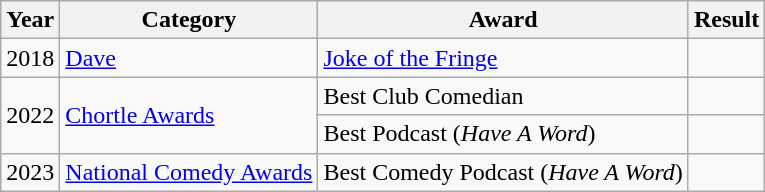<table class="wikitable">
<tr>
<th>Year</th>
<th>Category</th>
<th>Award</th>
<th>Result</th>
</tr>
<tr>
<td>2018</td>
<td><a href='#'>Dave</a></td>
<td><a href='#'>Joke of the Fringe</a></td>
<td></td>
</tr>
<tr>
<td rowspan="2">2022</td>
<td rowspan="2"><a href='#'>Chortle Awards</a></td>
<td>Best Club Comedian</td>
<td></td>
</tr>
<tr>
<td>Best Podcast (<em>Have A Word</em>)</td>
<td></td>
</tr>
<tr>
<td>2023</td>
<td><a href='#'>National Comedy Awards</a></td>
<td>Best Comedy Podcast (<em>Have A Word</em>)</td>
<td></td>
</tr>
</table>
